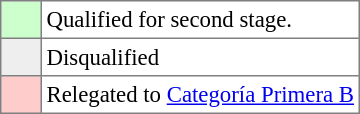<table bgcolor="#f7f8ff" cellpadding="3" cellspacing="0" border="1" style="font-size: 95%; border: gray solid 1px; border-collapse: collapse;text-align:center;">
<tr>
<td style="background:#CCFFCC;" width="20"></td>
<td bgcolor="#ffffff" align="left">Qualified for second stage.</td>
</tr>
<tr>
<td style="background: #EEEEEE;" width="20"></td>
<td bgcolor="#ffffff" align="left">Disqualified</td>
</tr>
<tr>
<td style="background: #FFCCCC" width="20"></td>
<td bgcolor="#ffffff" align="left">Relegated to <a href='#'>Categoría Primera B</a></td>
</tr>
</table>
